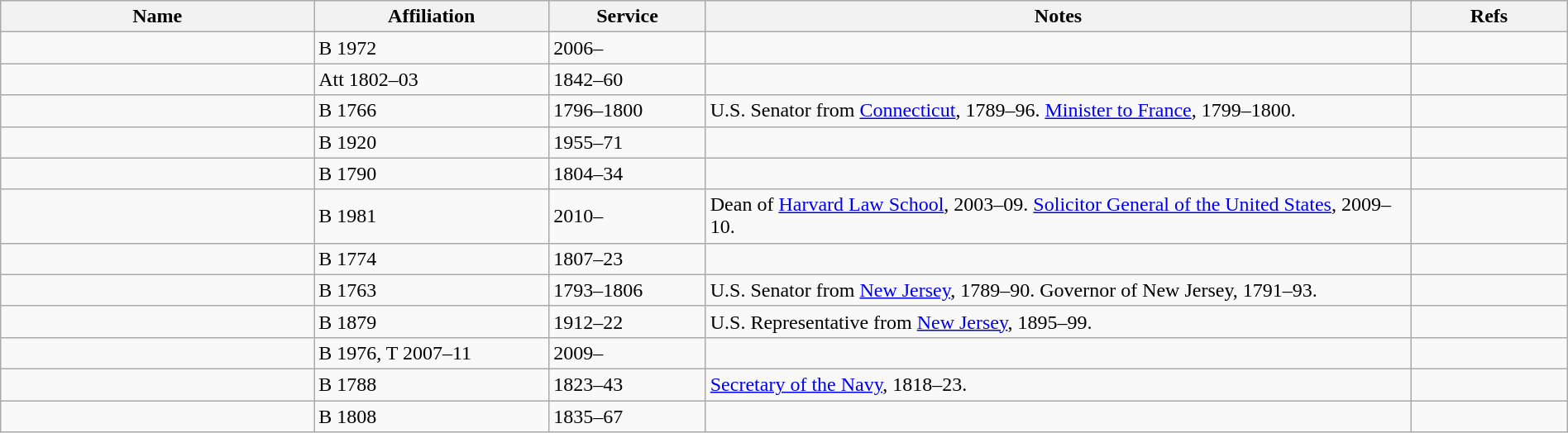<table class="wikitable sortable" style="width:100%">
<tr>
<th width="20%">Name</th>
<th width="15%">Affiliation</th>
<th width="10%">Service</th>
<th width="45%" class="unsortable">Notes</th>
<th width="10%" class="unsortable">Refs</th>
</tr>
<tr>
<td></td>
<td>B 1972</td>
<td>2006–</td>
<td></td>
<td></td>
</tr>
<tr>
<td></td>
<td>Att 1802–03</td>
<td>1842–60</td>
<td></td>
<td></td>
</tr>
<tr>
<td></td>
<td>B 1766</td>
<td>1796–1800</td>
<td>U.S. Senator from <a href='#'>Connecticut</a>, 1789–96. <a href='#'>Minister to France</a>, 1799–1800.</td>
<td></td>
</tr>
<tr>
<td></td>
<td>B 1920</td>
<td>1955–71</td>
<td></td>
<td></td>
</tr>
<tr>
<td></td>
<td>B 1790</td>
<td>1804–34</td>
<td></td>
<td></td>
</tr>
<tr>
<td></td>
<td>B 1981</td>
<td>2010–</td>
<td>Dean of <a href='#'>Harvard Law School</a>, 2003–09. <a href='#'>Solicitor General of the United States</a>, 2009–10.</td>
<td></td>
</tr>
<tr>
<td></td>
<td>B 1774</td>
<td>1807–23</td>
<td></td>
<td></td>
</tr>
<tr>
<td></td>
<td>B 1763</td>
<td>1793–1806</td>
<td>U.S. Senator from <a href='#'>New Jersey</a>, 1789–90. Governor of New Jersey, 1791–93.</td>
<td></td>
</tr>
<tr>
<td></td>
<td>B 1879</td>
<td>1912–22</td>
<td>U.S. Representative from <a href='#'>New Jersey</a>, 1895–99.</td>
<td></td>
</tr>
<tr>
<td></td>
<td>B 1976, T 2007–11</td>
<td>2009–</td>
<td></td>
<td></td>
</tr>
<tr>
<td></td>
<td>B 1788</td>
<td>1823–43</td>
<td><a href='#'>Secretary of the Navy</a>, 1818–23.</td>
<td></td>
</tr>
<tr>
<td></td>
<td>B 1808</td>
<td>1835–67</td>
<td></td>
<td></td>
</tr>
</table>
